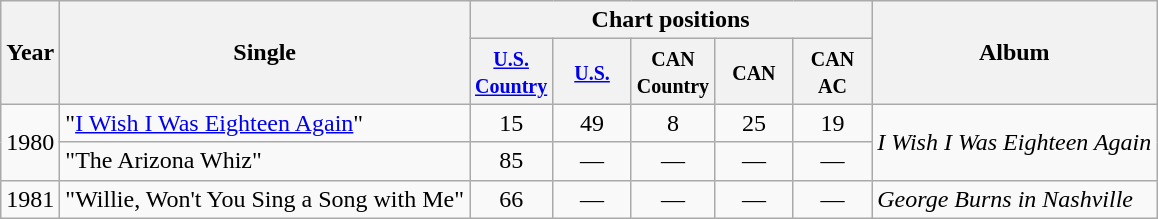<table class="wikitable">
<tr>
<th rowspan="2">Year</th>
<th rowspan="2">Single</th>
<th colspan="5">Chart positions</th>
<th rowspan="2">Album</th>
</tr>
<tr>
<th style="width:45px;"><small><a href='#'>U.S. Country</a></small></th>
<th style="width:45px;"><small><a href='#'>U.S.</a></small></th>
<th style="width:45px;"><small>CAN Country</small></th>
<th style="width:45px;"><small>CAN</small></th>
<th style="width:45px;"><small>CAN AC</small></th>
</tr>
<tr>
<td rowspan="2">1980</td>
<td>"<a href='#'>I Wish I Was Eighteen Again</a>"</td>
<td style="text-align:center;">15</td>
<td style="text-align:center;">49</td>
<td style="text-align:center;">8</td>
<td style="text-align:center;">25</td>
<td style="text-align:center;">19</td>
<td rowspan="2"><em>I Wish I Was Eighteen Again</em></td>
</tr>
<tr>
<td>"The Arizona Whiz"</td>
<td style="text-align:center;">85</td>
<td style="text-align:center;">—</td>
<td style="text-align:center;">—</td>
<td style="text-align:center;">—</td>
<td style="text-align:center;">—</td>
</tr>
<tr>
<td>1981</td>
<td>"Willie, Won't You Sing a Song with Me"</td>
<td style="text-align:center;">66</td>
<td style="text-align:center;">—</td>
<td style="text-align:center;">—</td>
<td style="text-align:center;">—</td>
<td style="text-align:center;">—</td>
<td><em>George Burns in Nashville</em></td>
</tr>
</table>
